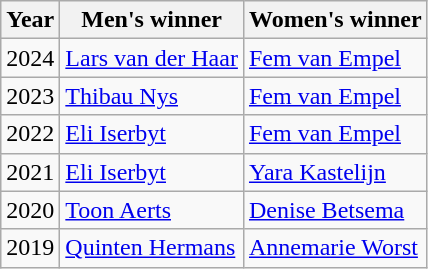<table class="wikitable">
<tr>
<th>Year</th>
<th>Men's winner</th>
<th>Women's winner</th>
</tr>
<tr>
<td>2024</td>
<td> <a href='#'>Lars van der Haar</a></td>
<td> <a href='#'>Fem van Empel</a></td>
</tr>
<tr>
<td>2023</td>
<td> <a href='#'>Thibau Nys</a></td>
<td> <a href='#'>Fem van Empel</a></td>
</tr>
<tr>
<td>2022</td>
<td> <a href='#'>Eli Iserbyt</a></td>
<td> <a href='#'>Fem van Empel</a></td>
</tr>
<tr>
<td>2021</td>
<td> <a href='#'>Eli Iserbyt</a></td>
<td> <a href='#'>Yara Kastelijn</a></td>
</tr>
<tr>
<td>2020</td>
<td> <a href='#'>Toon Aerts</a></td>
<td> <a href='#'>Denise Betsema</a></td>
</tr>
<tr>
<td>2019</td>
<td> <a href='#'>Quinten Hermans</a></td>
<td> <a href='#'>Annemarie Worst</a></td>
</tr>
</table>
